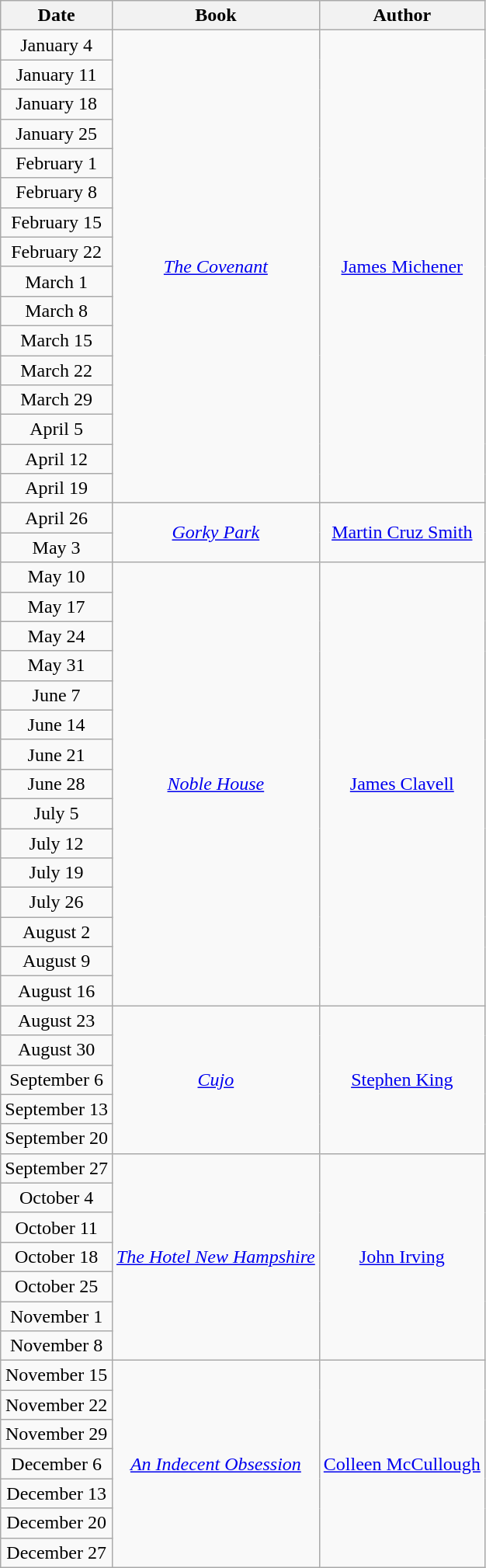<table class="wikitable sortable" style="text-align: center">
<tr>
<th>Date</th>
<th>Book</th>
<th>Author</th>
</tr>
<tr>
<td>January 4</td>
<td rowspan=16><em><a href='#'>The Covenant</a></em></td>
<td rowspan=16><a href='#'>James Michener</a></td>
</tr>
<tr>
<td>January 11</td>
</tr>
<tr>
<td>January 18</td>
</tr>
<tr>
<td>January 25</td>
</tr>
<tr>
<td>February 1</td>
</tr>
<tr>
<td>February 8</td>
</tr>
<tr>
<td>February 15</td>
</tr>
<tr>
<td>February 22</td>
</tr>
<tr>
<td>March 1</td>
</tr>
<tr>
<td>March 8</td>
</tr>
<tr>
<td>March 15</td>
</tr>
<tr>
<td>March 22</td>
</tr>
<tr>
<td>March 29</td>
</tr>
<tr>
<td>April 5</td>
</tr>
<tr>
<td>April 12</td>
</tr>
<tr>
<td>April 19</td>
</tr>
<tr>
<td>April 26</td>
<td rowspan=2><em><a href='#'>Gorky Park</a></em></td>
<td rowspan=2><a href='#'>Martin Cruz Smith</a></td>
</tr>
<tr>
<td>May 3</td>
</tr>
<tr>
<td>May 10</td>
<td rowspan=15><em><a href='#'>Noble House</a></em></td>
<td rowspan=15><a href='#'>James Clavell</a></td>
</tr>
<tr>
<td>May 17</td>
</tr>
<tr>
<td>May 24</td>
</tr>
<tr>
<td>May 31</td>
</tr>
<tr>
<td>June 7</td>
</tr>
<tr>
<td>June 14</td>
</tr>
<tr>
<td>June 21</td>
</tr>
<tr>
<td>June 28</td>
</tr>
<tr>
<td>July 5</td>
</tr>
<tr>
<td>July 12</td>
</tr>
<tr>
<td>July 19</td>
</tr>
<tr>
<td>July 26</td>
</tr>
<tr>
<td>August 2</td>
</tr>
<tr>
<td>August 9</td>
</tr>
<tr>
<td>August 16</td>
</tr>
<tr>
<td>August 23</td>
<td rowspan=5><em><a href='#'>Cujo</a></em></td>
<td rowspan=5><a href='#'>Stephen King</a></td>
</tr>
<tr>
<td>August 30</td>
</tr>
<tr>
<td>September 6</td>
</tr>
<tr>
<td>September 13</td>
</tr>
<tr>
<td>September 20</td>
</tr>
<tr>
<td>September 27</td>
<td rowspan=7><em><a href='#'>The Hotel New Hampshire</a></em></td>
<td rowspan=7><a href='#'>John Irving</a></td>
</tr>
<tr>
<td>October 4</td>
</tr>
<tr>
<td>October 11</td>
</tr>
<tr>
<td>October 18</td>
</tr>
<tr>
<td>October 25</td>
</tr>
<tr>
<td>November 1</td>
</tr>
<tr>
<td>November 8</td>
</tr>
<tr>
<td>November 15</td>
<td rowspan=7><em><a href='#'>An Indecent Obsession</a></em></td>
<td rowspan=7><a href='#'>Colleen McCullough</a></td>
</tr>
<tr>
<td>November 22</td>
</tr>
<tr>
<td>November 29</td>
</tr>
<tr>
<td>December 6</td>
</tr>
<tr>
<td>December 13</td>
</tr>
<tr>
<td>December 20</td>
</tr>
<tr>
<td>December 27</td>
</tr>
</table>
